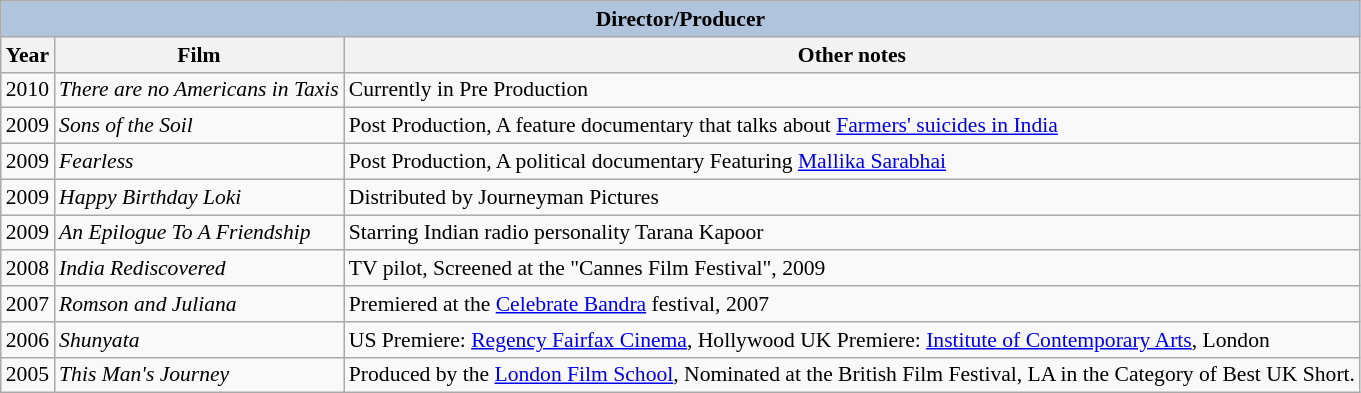<table class="wikitable" style="font-size: 90%;">
<tr>
<th colspan="3" style="background: LightSteelBlue;">Director/Producer</th>
</tr>
<tr>
<th>Year</th>
<th>Film</th>
<th>Other notes</th>
</tr>
<tr>
<td>2010</td>
<td><em>There are no Americans in Taxis</em></td>
<td>Currently in Pre Production</td>
</tr>
<tr>
<td>2009</td>
<td><em>Sons of the Soil</em></td>
<td>Post Production, A feature documentary that talks about <a href='#'>Farmers' suicides in India</a></td>
</tr>
<tr>
<td>2009</td>
<td><em>Fearless</em></td>
<td>Post Production, A political documentary Featuring <a href='#'>Mallika Sarabhai</a></td>
</tr>
<tr>
<td>2009</td>
<td><em>Happy Birthday Loki</em></td>
<td>Distributed by Journeyman Pictures</td>
</tr>
<tr>
<td>2009</td>
<td><em>An Epilogue To A Friendship</em></td>
<td>Starring Indian radio personality Tarana Kapoor</td>
</tr>
<tr>
<td>2008</td>
<td><em>India Rediscovered</em></td>
<td>TV pilot, Screened at the "Cannes Film Festival", 2009</td>
</tr>
<tr>
<td>2007</td>
<td><em>Romson and Juliana</em></td>
<td>Premiered at the <a href='#'>Celebrate Bandra</a> festival, 2007</td>
</tr>
<tr>
<td>2006</td>
<td><em>Shunyata</em></td>
<td>US Premiere: <a href='#'>Regency Fairfax Cinema</a>, Hollywood UK Premiere: <a href='#'>Institute of Contemporary Arts</a>, London</td>
</tr>
<tr>
<td>2005</td>
<td><em>This Man's Journey</em></td>
<td>Produced by the <a href='#'>London Film School</a>, Nominated at the British Film Festival, LA in the Category of Best UK Short.</td>
</tr>
</table>
